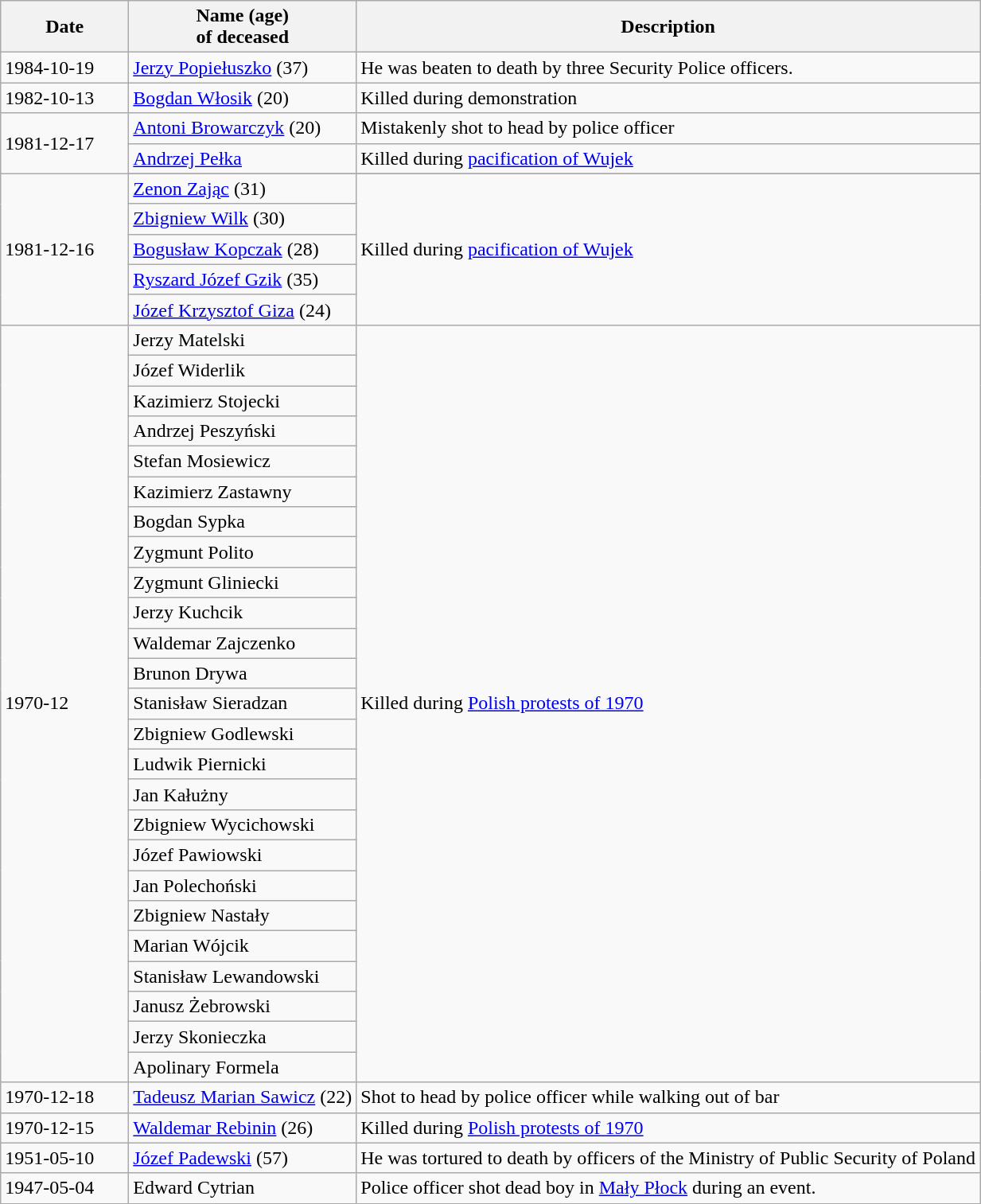<table class="wikitable sortable static-row-numbers static-row-header-text"  border="1">
<tr>
<th style="width: 100px;">Date</th>
<th>Name (age)<br>of deceased</th>
<th>Description</th>
</tr>
<tr>
<td>1984-10-19</td>
<td><a href='#'>Jerzy Popiełuszko</a> (37)</td>
<td>He was beaten to death by three Security Police officers.</td>
</tr>
<tr>
<td>1982-10-13</td>
<td><a href='#'>Bogdan Włosik</a> (20)</td>
<td>Killed during demonstration</td>
</tr>
<tr>
<td rowspan="2">1981-12-17</td>
<td><a href='#'>Antoni Browarczyk</a> (20)</td>
<td>Mistakenly shot to head by police officer</td>
</tr>
<tr>
<td><a href='#'>Andrzej Pełka</a></td>
<td>Killed during <a href='#'>pacification of Wujek</a></td>
</tr>
<tr>
<td rowspan="6">1981-12-16</td>
</tr>
<tr>
<td><a href='#'>Zenon Zając</a> (31)</td>
<td rowspan="5">Killed during <a href='#'>pacification of Wujek</a></td>
</tr>
<tr>
<td><a href='#'>Zbigniew Wilk</a> (30)</td>
</tr>
<tr>
<td><a href='#'>Bogusław Kopczak</a> (28)</td>
</tr>
<tr>
<td><a href='#'>Ryszard Józef Gzik</a> (35)</td>
</tr>
<tr>
<td><a href='#'>Józef Krzysztof Giza</a> (24)</td>
</tr>
<tr>
<td rowspan="25">1970-12</td>
<td>Jerzy Matelski</td>
<td rowspan="25">Killed during <a href='#'>Polish protests of 1970</a></td>
</tr>
<tr>
<td>Józef Widerlik</td>
</tr>
<tr>
<td>Kazimierz Stojecki</td>
</tr>
<tr>
<td>Andrzej Peszyński</td>
</tr>
<tr>
<td>Stefan Mosiewicz</td>
</tr>
<tr>
<td>Kazimierz Zastawny</td>
</tr>
<tr>
<td>Bogdan Sypka</td>
</tr>
<tr>
<td>Zygmunt Polito</td>
</tr>
<tr>
<td>Zygmunt Gliniecki</td>
</tr>
<tr>
<td>Jerzy Kuchcik</td>
</tr>
<tr>
<td>Waldemar Zajczenko</td>
</tr>
<tr>
<td>Brunon Drywa</td>
</tr>
<tr>
<td>Stanisław Sieradzan</td>
</tr>
<tr>
<td>Zbigniew Godlewski</td>
</tr>
<tr>
<td>Ludwik Piernicki</td>
</tr>
<tr>
<td>Jan Kałużny</td>
</tr>
<tr>
<td>Zbigniew Wycichowski</td>
</tr>
<tr>
<td>Józef Pawiowski</td>
</tr>
<tr>
<td>Jan Polechoński</td>
</tr>
<tr>
<td>Zbigniew Nastały</td>
</tr>
<tr>
<td>Marian Wójcik</td>
</tr>
<tr>
<td>Stanisław Lewandowski</td>
</tr>
<tr>
<td>Janusz Żebrowski</td>
</tr>
<tr>
<td>Jerzy Skonieczka</td>
</tr>
<tr>
<td>Apolinary Formela</td>
</tr>
<tr>
<td>1970-12-18</td>
<td><a href='#'>Tadeusz Marian Sawicz</a> (22)</td>
<td>Shot to head by police officer while walking out of bar</td>
</tr>
<tr>
<td>1970-12-15</td>
<td><a href='#'>Waldemar Rebinin</a> (26)</td>
<td>Killed during <a href='#'>Polish protests of 1970</a></td>
</tr>
<tr>
<td>1951-05-10</td>
<td><a href='#'>Józef Padewski</a> (57)</td>
<td>He was tortured to death by officers of the Ministry of Public Security of Poland</td>
</tr>
<tr>
<td>1947-05-04</td>
<td>Edward Cytrian</td>
<td>Police officer shot dead boy in <a href='#'>Mały Płock</a> during an event.</td>
</tr>
</table>
